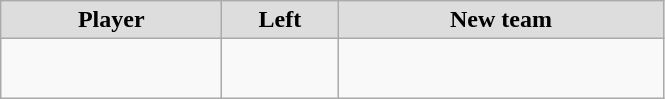<table class="wikitable" style="text-align: center">
<tr align="center"  bgcolor="#dddddd">
<td style="width:140px"><strong>Player</strong></td>
<td style="width:70px"><strong>Left</strong></td>
<td style="width:210px"><strong>New team</strong></td>
</tr>
<tr style="height:40px">
<td></td>
<td style="font-size: 80%"></td>
<td></td>
</tr>
</table>
